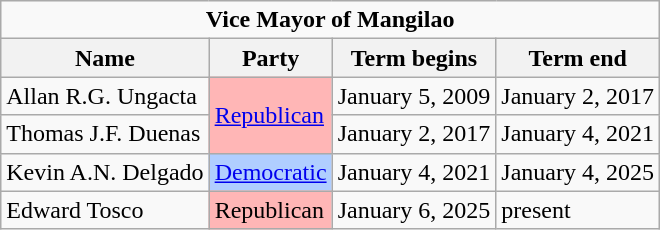<table class="wikitable">
<tr>
<td colspan="4" align=center><strong>Vice Mayor of Mangilao</strong></td>
</tr>
<tr>
<th>Name</th>
<th>Party</th>
<th>Term begins</th>
<th>Term end</th>
</tr>
<tr>
<td>Allan R.G. Ungacta</td>
<td style="background-color: #FFB6B6"; rowspan="2"><a href='#'>Republican</a></td>
<td>January 5, 2009</td>
<td>January 2, 2017</td>
</tr>
<tr>
<td>Thomas J.F. Duenas</td>
<td>January 2, 2017</td>
<td>January 4, 2021</td>
</tr>
<tr>
<td>Kevin A.N. Delgado</td>
<td style="background-color: #B0CEFF";><a href='#'>Democratic</a></td>
<td>January 4, 2021</td>
<td>January 4, 2025</td>
</tr>
<tr>
<td>Edward Tosco</td>
<td style="background-color: #FFB6B6";>Republican</td>
<td>January 6, 2025</td>
<td>present</td>
</tr>
</table>
